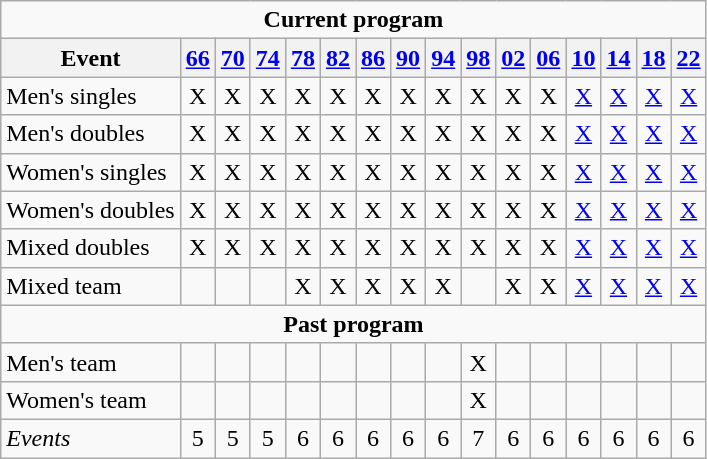<table class="wikitable" style="text-align:center">
<tr align=center>
<td colspan=31 align=center><strong>Current program</strong></td>
</tr>
<tr align=center>
<th>Event</th>
<th><a href='#'>66</a></th>
<th><a href='#'>70</a></th>
<th><a href='#'>74</a></th>
<th><a href='#'>78</a></th>
<th><a href='#'>82</a></th>
<th><a href='#'>86</a></th>
<th><a href='#'>90</a></th>
<th><a href='#'>94</a></th>
<th><a href='#'>98</a></th>
<th><a href='#'>02</a></th>
<th><a href='#'>06</a></th>
<th><a href='#'>10</a></th>
<th><a href='#'>14</a></th>
<th><a href='#'>18</a></th>
<th><a href='#'>22</a></th>
</tr>
<tr>
<td align=left>Men's singles</td>
<td>X</td>
<td>X</td>
<td>X</td>
<td>X</td>
<td>X</td>
<td>X</td>
<td>X</td>
<td>X</td>
<td>X</td>
<td>X</td>
<td>X</td>
<td><a href='#'>X</a></td>
<td><a href='#'>X</a></td>
<td><a href='#'>X</a></td>
<td><a href='#'>X</a></td>
</tr>
<tr>
<td align=left>Men's doubles</td>
<td>X</td>
<td>X</td>
<td>X</td>
<td>X</td>
<td>X</td>
<td>X</td>
<td>X</td>
<td>X</td>
<td>X</td>
<td>X</td>
<td>X</td>
<td><a href='#'>X</a></td>
<td><a href='#'>X</a></td>
<td><a href='#'>X</a></td>
<td><a href='#'>X</a></td>
</tr>
<tr>
<td align=left>Women's singles</td>
<td>X</td>
<td>X</td>
<td>X</td>
<td>X</td>
<td>X</td>
<td>X</td>
<td>X</td>
<td>X</td>
<td>X</td>
<td>X</td>
<td>X</td>
<td><a href='#'>X</a></td>
<td><a href='#'>X</a></td>
<td><a href='#'>X</a></td>
<td><a href='#'>X</a></td>
</tr>
<tr>
<td align=left>Women's doubles</td>
<td>X</td>
<td>X</td>
<td>X</td>
<td>X</td>
<td>X</td>
<td>X</td>
<td>X</td>
<td>X</td>
<td>X</td>
<td>X</td>
<td>X</td>
<td><a href='#'>X</a></td>
<td><a href='#'>X</a></td>
<td><a href='#'>X</a></td>
<td><a href='#'>X</a></td>
</tr>
<tr>
<td align=left>Mixed doubles</td>
<td>X</td>
<td>X</td>
<td>X</td>
<td>X</td>
<td>X</td>
<td>X</td>
<td>X</td>
<td>X</td>
<td>X</td>
<td>X</td>
<td>X</td>
<td><a href='#'>X</a></td>
<td><a href='#'>X</a></td>
<td><a href='#'>X</a></td>
<td><a href='#'>X</a></td>
</tr>
<tr>
<td align=left>Mixed team</td>
<td></td>
<td></td>
<td></td>
<td>X</td>
<td>X</td>
<td>X</td>
<td>X</td>
<td>X</td>
<td></td>
<td>X</td>
<td>X</td>
<td><a href='#'>X</a></td>
<td><a href='#'>X</a></td>
<td><a href='#'>X</a></td>
<td><a href='#'>X</a></td>
</tr>
<tr align=center>
<td colspan=31 align=center><strong>Past program</strong></td>
</tr>
<tr>
<td align=left>Men's team</td>
<td></td>
<td></td>
<td></td>
<td></td>
<td></td>
<td></td>
<td></td>
<td></td>
<td>X</td>
<td></td>
<td></td>
<td></td>
<td></td>
<td></td>
<td></td>
</tr>
<tr>
<td align=left>Women's team</td>
<td></td>
<td></td>
<td></td>
<td></td>
<td></td>
<td></td>
<td></td>
<td></td>
<td>X</td>
<td></td>
<td></td>
<td></td>
<td></td>
<td></td>
<td></td>
</tr>
<tr>
<td align=left><em>Events</em></td>
<td>5</td>
<td>5</td>
<td>5</td>
<td>6</td>
<td>6</td>
<td>6</td>
<td>6</td>
<td>6</td>
<td>7</td>
<td>6</td>
<td>6</td>
<td>6</td>
<td>6</td>
<td>6</td>
<td>6</td>
</tr>
</table>
